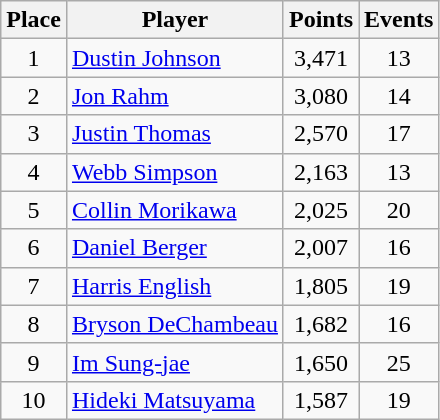<table class="wikitable">
<tr>
<th>Place</th>
<th>Player</th>
<th>Points</th>
<th>Events</th>
</tr>
<tr>
<td align=center>1</td>
<td> <a href='#'>Dustin Johnson</a></td>
<td align=center>3,471</td>
<td align=center>13</td>
</tr>
<tr>
<td align=center>2</td>
<td> <a href='#'>Jon Rahm</a></td>
<td align=center>3,080</td>
<td align=center>14</td>
</tr>
<tr>
<td align=center>3</td>
<td> <a href='#'>Justin Thomas</a></td>
<td align=center>2,570</td>
<td align=center>17</td>
</tr>
<tr>
<td align=center>4</td>
<td> <a href='#'>Webb Simpson</a></td>
<td align=center>2,163</td>
<td align=center>13</td>
</tr>
<tr>
<td align=center>5</td>
<td> <a href='#'>Collin Morikawa</a></td>
<td align=center>2,025</td>
<td align=center>20</td>
</tr>
<tr>
<td align=center>6</td>
<td> <a href='#'>Daniel Berger</a></td>
<td align=center>2,007</td>
<td align=center>16</td>
</tr>
<tr>
<td align=center>7</td>
<td> <a href='#'>Harris English</a></td>
<td align=center>1,805</td>
<td align=center>19</td>
</tr>
<tr>
<td align=center>8</td>
<td> <a href='#'>Bryson DeChambeau</a></td>
<td align=center>1,682</td>
<td align=center>16</td>
</tr>
<tr>
<td align=center>9</td>
<td> <a href='#'>Im Sung-jae</a></td>
<td align=center>1,650</td>
<td align=center>25</td>
</tr>
<tr>
<td align=center>10</td>
<td> <a href='#'>Hideki Matsuyama</a></td>
<td align=center>1,587</td>
<td align=center>19</td>
</tr>
</table>
